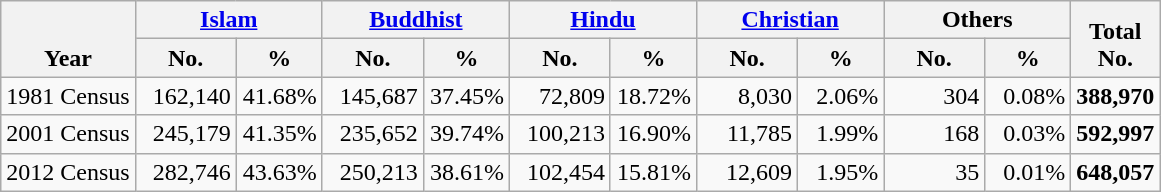<table class="wikitable" border="1" style="text-align:right;">
<tr>
<th style="vertical-align:bottom;" rowspan=2>Year</th>
<th style="vertical-align:bottom;" colspan=2><a href='#'>Islam</a></th>
<th style="vertical-align:bottom;" colspan=2><a href='#'>Buddhist</a></th>
<th style="vertical-align:bottom;" colspan=2><a href='#'>Hindu</a></th>
<th style="vertical-align:bottom;" colspan=2><a href='#'>Christian</a></th>
<th style="vertical-align:bottom;" colspan=2>Others</th>
<th style="vertical-align:bottom;" rowspan=2><strong>Total</strong><br><strong>No.</strong></th>
</tr>
<tr>
<th style="width:60px;">No.</th>
<th style="width:50px;">%</th>
<th style="width:60px;">No.</th>
<th style="width:50px;">%</th>
<th style="width:60px;">No.</th>
<th style="width:50px;">%</th>
<th style="width:60px;">No.</th>
<th style="width:50px;">%</th>
<th style="width:60px;">No.</th>
<th style="width:50px;">%</th>
</tr>
<tr>
<td align=left>1981 Census</td>
<td>162,140</td>
<td>41.68%</td>
<td>145,687</td>
<td>37.45%</td>
<td>72,809</td>
<td>18.72%</td>
<td>8,030</td>
<td>2.06%</td>
<td>304</td>
<td>0.08%</td>
<td><strong>388,970</strong></td>
</tr>
<tr>
<td align=left>2001 Census</td>
<td>245,179</td>
<td>41.35%</td>
<td>235,652</td>
<td>39.74%</td>
<td>100,213</td>
<td>16.90%</td>
<td>11,785</td>
<td>1.99%</td>
<td>168</td>
<td>0.03%</td>
<td><strong>592,997</strong></td>
</tr>
<tr>
<td align=left>2012 Census</td>
<td>282,746</td>
<td>43.63%</td>
<td>250,213</td>
<td>38.61%</td>
<td>102,454</td>
<td>15.81%</td>
<td>12,609</td>
<td>1.95%</td>
<td>35</td>
<td>0.01%</td>
<td><strong>648,057</strong></td>
</tr>
</table>
